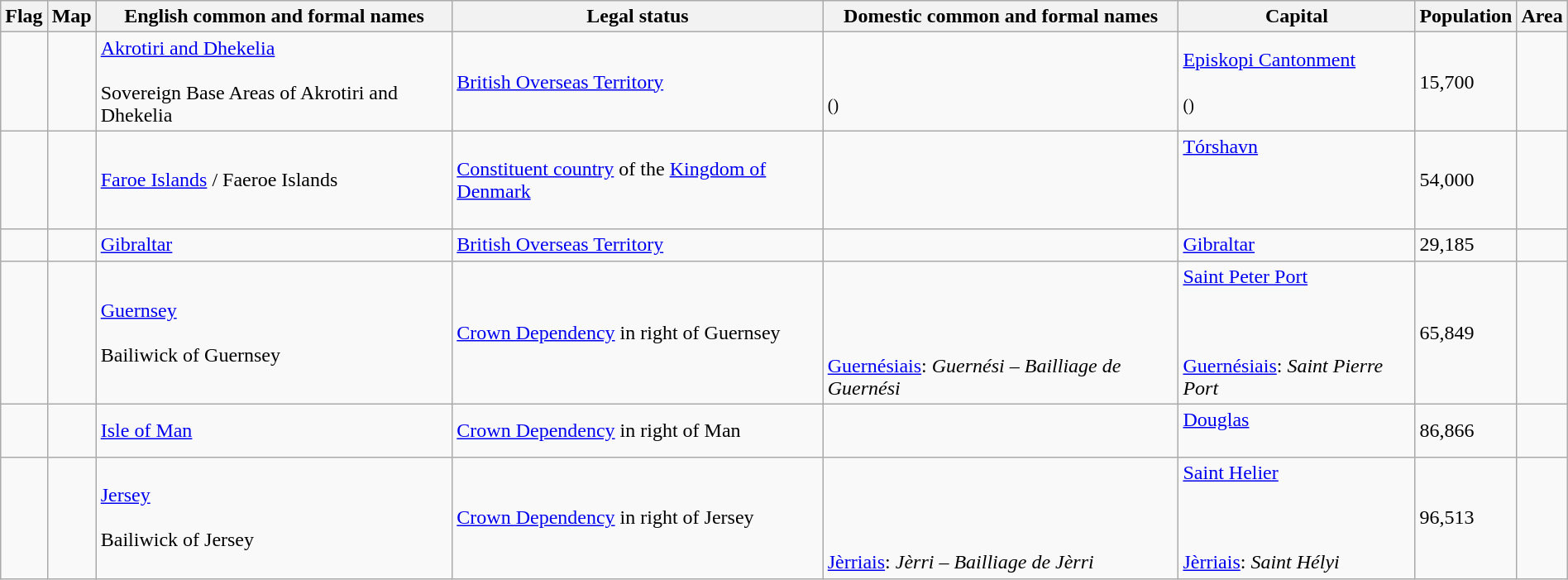<table class="wikitable sortable" style="width:100%">
<tr>
<th class="unsortable">Flag</th>
<th class="unsortable">Map</th>
<th>English common and formal names</th>
<th>Legal status</th>
<th>Domestic common and formal names</th>
<th>Capital</th>
<th>Population</th>
<th>Area</th>
</tr>
<tr>
<td></td>
<td></td>
<td><a href='#'>Akrotiri and Dhekelia</a><br><br>Sovereign Base Areas of Akrotiri and Dhekelia</td>
<td><a href='#'>British Overseas Territory</a></td>
<td><br><br> <small>(<em></em>)</small></td>
<td><a href='#'>Episkopi Cantonment</a><br><br> <small>(<em></em>)</small></td>
<td>15,700</td>
<td></td>
</tr>
<tr>
<td></td>
<td></td>
<td><a href='#'>Faroe Islands</a> / Faeroe Islands</td>
<td><a href='#'>Constituent country</a> of the <a href='#'>Kingdom of Denmark</a></td>
<td><br><br></td>
<td><a href='#'>Tórshavn</a><br><br><br><br></td>
<td>54,000</td>
<td></td>
</tr>
<tr>
<td></td>
<td></td>
<td><a href='#'>Gibraltar</a></td>
<td><a href='#'>British Overseas Territory</a></td>
<td></td>
<td><a href='#'>Gibraltar</a></td>
<td>29,185</td>
<td></td>
</tr>
<tr>
<td></td>
<td></td>
<td><a href='#'>Guernsey</a><br><br>Bailiwick of Guernsey</td>
<td><a href='#'>Crown Dependency</a> in right of Guernsey</td>
<td><br><br><br><br><a href='#'>Guernésiais</a>: <em>Guernési – Bailliage de Guernési</em></td>
<td><a href='#'>Saint Peter Port</a><br><br><br><br><a href='#'>Guernésiais</a>: <em>Saint Pierre Port</em></td>
<td>65,849</td>
<td></td>
</tr>
<tr>
<td></td>
<td></td>
<td><a href='#'>Isle of Man</a></td>
<td><a href='#'>Crown Dependency</a> in right of Man</td>
<td><br><br></td>
<td><a href='#'>Douglas</a><br><br></td>
<td>86,866</td>
<td></td>
</tr>
<tr>
<td></td>
<td></td>
<td><a href='#'>Jersey</a><br><br>Bailiwick of Jersey</td>
<td><a href='#'>Crown Dependency</a> in right of Jersey</td>
<td><br><br><br><br><a href='#'>Jèrriais</a>: <em>Jèrri – Bailliage de Jèrri</em></td>
<td><a href='#'>Saint Helier</a><br><br><br><br><a href='#'>Jèrriais</a>: <em>Saint Hélyi</em></td>
<td>96,513</td>
<td></td>
</tr>
</table>
